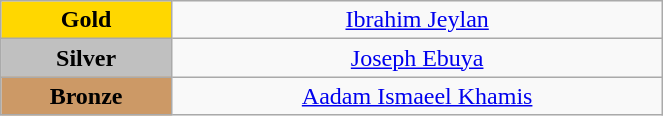<table class="wikitable" style="text-align:center; " width="35%">
<tr>
<td bgcolor="gold"><strong>Gold</strong></td>
<td><a href='#'>Ibrahim Jeylan</a><br>  <small><em></em></small></td>
</tr>
<tr>
<td bgcolor="silver"><strong>Silver</strong></td>
<td><a href='#'>Joseph Ebuya</a><br>  <small><em></em></small></td>
</tr>
<tr>
<td bgcolor="CC9966"><strong>Bronze</strong></td>
<td><a href='#'>Aadam Ismaeel Khamis</a><br>  <small><em></em></small></td>
</tr>
</table>
